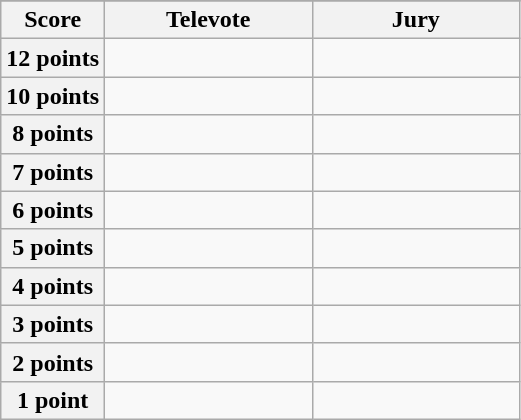<table class="wikitable">
<tr>
</tr>
<tr>
<th scope="col" width="20%">Score</th>
<th scope="col" width="40%">Televote</th>
<th scope="col" width="40%">Jury</th>
</tr>
<tr>
<th scope="row">12 points</th>
<td></td>
<td></td>
</tr>
<tr>
<th scope="row">10 points</th>
<td></td>
<td></td>
</tr>
<tr>
<th scope="row">8 points</th>
<td></td>
<td></td>
</tr>
<tr>
<th scope="row">7 points</th>
<td></td>
<td></td>
</tr>
<tr>
<th scope="row">6 points</th>
<td></td>
<td></td>
</tr>
<tr>
<th scope="row">5 points</th>
<td></td>
<td></td>
</tr>
<tr>
<th scope="row">4 points</th>
<td></td>
<td></td>
</tr>
<tr>
<th scope="row">3 points</th>
<td></td>
<td></td>
</tr>
<tr>
<th scope="row">2 points</th>
<td></td>
<td></td>
</tr>
<tr>
<th scope="row">1 point</th>
<td></td>
<td></td>
</tr>
</table>
